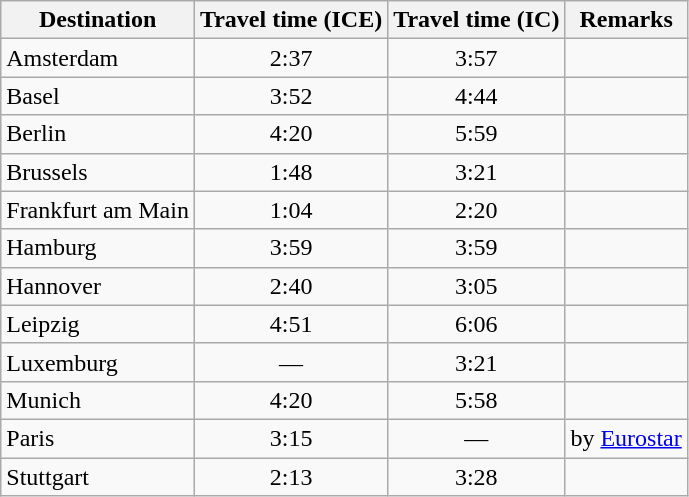<table class="wikitable" style="text-align:center">
<tr class="hintergrundfarbe5">
<th>Destination</th>
<th>Travel time (ICE)</th>
<th>Travel time (IC)</th>
<th>Remarks</th>
</tr>
<tr>
<td align="left">Amsterdam</td>
<td>2:37</td>
<td>3:57</td>
<td></td>
</tr>
<tr>
<td align="left">Basel</td>
<td>3:52</td>
<td>4:44</td>
<td></td>
</tr>
<tr>
<td align="left">Berlin</td>
<td>4:20</td>
<td>5:59</td>
<td></td>
</tr>
<tr>
<td align="left">Brussels</td>
<td>1:48</td>
<td>3:21</td>
<td></td>
</tr>
<tr>
<td align="left">Frankfurt am Main</td>
<td>1:04</td>
<td>2:20</td>
<td></td>
</tr>
<tr>
<td align="left">Hamburg</td>
<td>3:59</td>
<td>3:59</td>
<td></td>
</tr>
<tr>
<td align="left">Hannover</td>
<td>2:40</td>
<td>3:05</td>
<td></td>
</tr>
<tr>
<td align="left">Leipzig</td>
<td>4:51</td>
<td>6:06</td>
<td></td>
</tr>
<tr>
<td align="left">Luxemburg</td>
<td>—</td>
<td>3:21</td>
<td></td>
</tr>
<tr>
<td align="left">Munich</td>
<td>4:20</td>
<td>5:58</td>
<td></td>
</tr>
<tr>
<td align="left">Paris</td>
<td>3:15</td>
<td>—</td>
<td>by <a href='#'>Eurostar</a></td>
</tr>
<tr>
<td align="left">Stuttgart</td>
<td>2:13</td>
<td>3:28</td>
<td></td>
</tr>
</table>
